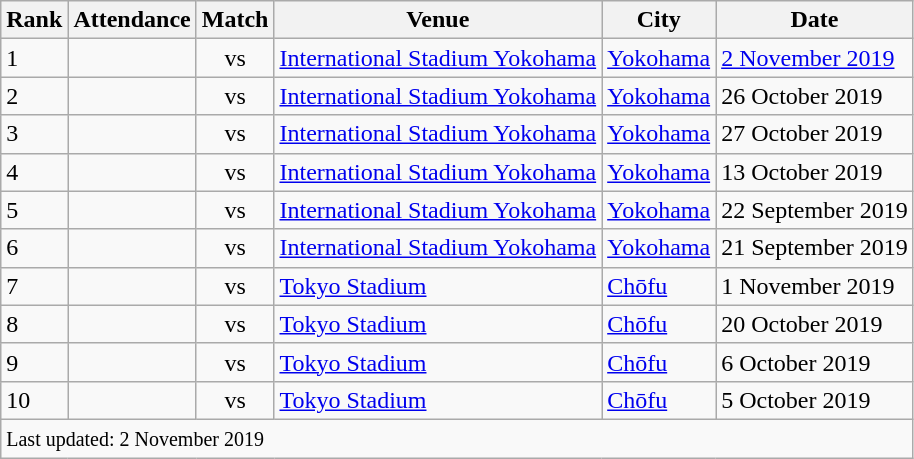<table class="wikitable sortable">
<tr>
<th>Rank</th>
<th>Attendance</th>
<th>Match</th>
<th>Venue</th>
<th>City</th>
<th>Date</th>
</tr>
<tr>
<td>1</td>
<td align="left"><strong></strong></td>
<td align="center"> vs </td>
<td><a href='#'>International Stadium Yokohama</a></td>
<td><a href='#'>Yokohama</a></td>
<td><a href='#'>2 November 2019</a></td>
</tr>
<tr>
<td>2</td>
<td align="left"><strong></strong></td>
<td align="center"> vs </td>
<td><a href='#'>International Stadium Yokohama</a></td>
<td><a href='#'>Yokohama</a></td>
<td>26 October 2019</td>
</tr>
<tr>
<td>3</td>
<td align="left"><strong></strong></td>
<td align="center"> vs </td>
<td><a href='#'>International Stadium Yokohama</a></td>
<td><a href='#'>Yokohama</a></td>
<td>27 October 2019</td>
</tr>
<tr>
<td>4</td>
<td align="left"><strong></strong></td>
<td align="center"> vs </td>
<td><a href='#'>International Stadium Yokohama</a></td>
<td><a href='#'>Yokohama</a></td>
<td>13 October 2019</td>
</tr>
<tr>
<td>5</td>
<td align="left"><strong></strong></td>
<td align="center"> vs </td>
<td><a href='#'>International Stadium Yokohama</a></td>
<td><a href='#'>Yokohama</a></td>
<td>22 September 2019</td>
</tr>
<tr>
<td>6</td>
<td align="left"><strong></strong></td>
<td align="center"> vs </td>
<td><a href='#'>International Stadium Yokohama</a></td>
<td><a href='#'>Yokohama</a></td>
<td>21 September 2019</td>
</tr>
<tr>
<td>7</td>
<td align="left"><strong></strong></td>
<td align="center"> vs </td>
<td><a href='#'>Tokyo Stadium</a></td>
<td><a href='#'>Chōfu</a></td>
<td>1 November 2019</td>
</tr>
<tr>
<td>8</td>
<td align="left"><strong></strong></td>
<td align="center"> vs </td>
<td><a href='#'>Tokyo Stadium</a></td>
<td><a href='#'>Chōfu</a></td>
<td>20 October 2019</td>
</tr>
<tr>
<td>9</td>
<td align="left"><strong></strong></td>
<td align="center"> vs </td>
<td><a href='#'>Tokyo Stadium</a></td>
<td><a href='#'>Chōfu</a></td>
<td>6 October 2019</td>
</tr>
<tr>
<td>10</td>
<td align="left"><strong></strong></td>
<td align="center"> vs </td>
<td><a href='#'>Tokyo Stadium</a></td>
<td><a href='#'>Chōfu</a></td>
<td>5 October 2019</td>
</tr>
<tr class="sortbottom">
<td colspan="6"><small>Last updated: 2 November 2019</small></td>
</tr>
</table>
